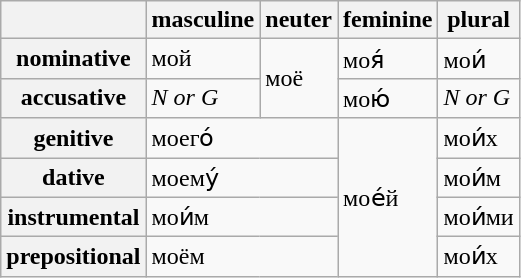<table class="wikitable" style="display: inline-table;">
<tr>
<th></th>
<th>masculine</th>
<th>neuter</th>
<th>feminine</th>
<th>plural</th>
</tr>
<tr>
<th>nominative</th>
<td>мой</td>
<td rowspan="2">моё</td>
<td>моя́</td>
<td>мои́</td>
</tr>
<tr>
<th>accusative</th>
<td><em>N or G</em></td>
<td>мою́</td>
<td><em>N or G</em></td>
</tr>
<tr>
<th>genitive</th>
<td colspan="2">моего́</td>
<td rowspan="4">мое́й</td>
<td>мои́х</td>
</tr>
<tr>
<th>dative</th>
<td colspan="2">моему́</td>
<td>мои́м</td>
</tr>
<tr>
<th>instrumental</th>
<td colspan="2">мои́м</td>
<td>мои́ми</td>
</tr>
<tr>
<th>prepositional</th>
<td colspan="2">моём</td>
<td>мои́х</td>
</tr>
</table>
